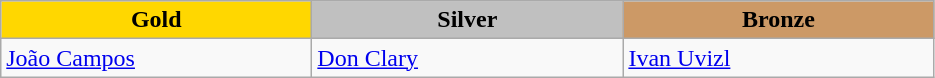<table class="wikitable" style="text-align:left">
<tr align="center">
<td width=200 bgcolor=gold><strong>Gold</strong></td>
<td width=200 bgcolor=silver><strong>Silver</strong></td>
<td width=200 bgcolor=CC9966><strong>Bronze</strong></td>
</tr>
<tr>
<td><a href='#'>João Campos</a><br><em></em></td>
<td><a href='#'>Don Clary</a><br><em></em></td>
<td><a href='#'>Ivan Uvizl</a><br><em></em></td>
</tr>
</table>
